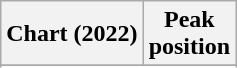<table class="wikitable plainrowheaders sortable" style="text-align:center">
<tr>
<th scope="col">Chart (2022)</th>
<th scope="col">Peak<br>position</th>
</tr>
<tr>
</tr>
<tr>
</tr>
</table>
